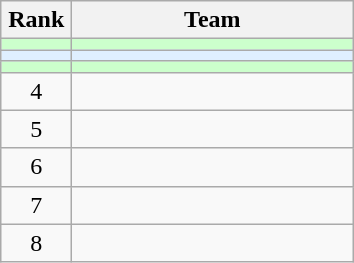<table class="wikitable" style="text-align: center;">
<tr>
<th width=40>Rank</th>
<th width=180>Team</th>
</tr>
<tr bgcolor=#ccffcc align=center>
<td></td>
<td style="text-align:left;"></td>
</tr>
<tr bgcolor=#dfefff align=center>
<td></td>
<td style="text-align:left;"></td>
</tr>
<tr bgcolor=#ccffcc align=center>
<td></td>
<td style="text-align:left;"></td>
</tr>
<tr>
<td>4</td>
<td style="text-align:left;"></td>
</tr>
<tr align=center>
<td>5</td>
<td style="text-align:left;"></td>
</tr>
<tr align=center>
<td>6</td>
<td style="text-align:left;"></td>
</tr>
<tr align=center>
<td>7</td>
<td style="text-align:left;"></td>
</tr>
<tr align=center>
<td>8</td>
<td style="text-align:left;"></td>
</tr>
</table>
